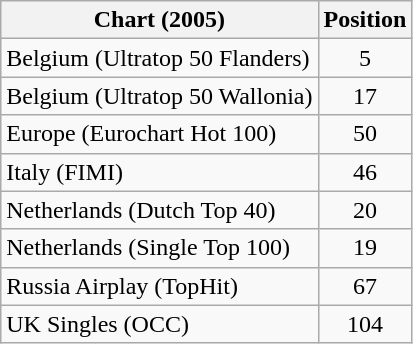<table class="wikitable sortable">
<tr>
<th>Chart (2005)</th>
<th>Position</th>
</tr>
<tr>
<td>Belgium (Ultratop 50 Flanders)</td>
<td align="center">5</td>
</tr>
<tr>
<td>Belgium (Ultratop 50 Wallonia)</td>
<td align="center">17</td>
</tr>
<tr>
<td>Europe (Eurochart Hot 100)</td>
<td align="center">50</td>
</tr>
<tr>
<td>Italy (FIMI)</td>
<td align="center">46</td>
</tr>
<tr>
<td>Netherlands (Dutch Top 40)</td>
<td align="center">20</td>
</tr>
<tr>
<td>Netherlands (Single Top 100)</td>
<td align="center">19</td>
</tr>
<tr>
<td>Russia Airplay (TopHit)</td>
<td align="center">67</td>
</tr>
<tr>
<td>UK Singles (OCC)</td>
<td align="center">104</td>
</tr>
</table>
